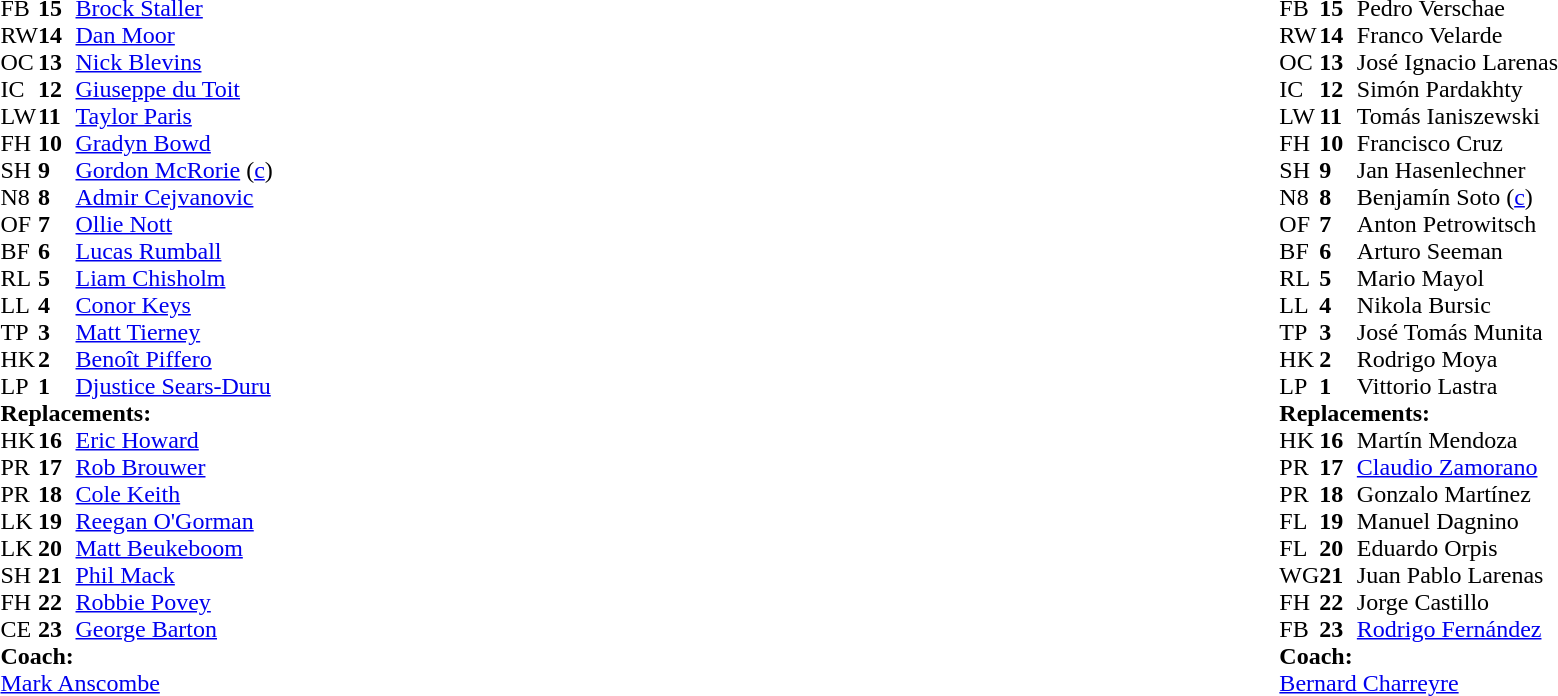<table style="width:100%">
<tr>
<td style="vertical-align:top; width:50%"><br><table cellspacing="0" cellpadding="0">
<tr>
<th width="25"></th>
<th width="25"></th>
</tr>
<tr>
<td>FB</td>
<td><strong>15</strong></td>
<td><a href='#'>Brock Staller</a></td>
</tr>
<tr>
<td>RW</td>
<td><strong>14</strong></td>
<td><a href='#'>Dan Moor</a></td>
</tr>
<tr>
<td>OC</td>
<td><strong>13</strong></td>
<td><a href='#'>Nick Blevins</a></td>
</tr>
<tr>
<td>IC</td>
<td><strong>12</strong></td>
<td><a href='#'>Giuseppe du Toit</a></td>
<td></td>
<td></td>
</tr>
<tr>
<td>LW</td>
<td><strong>11</strong></td>
<td><a href='#'>Taylor Paris</a></td>
</tr>
<tr>
<td>FH</td>
<td><strong>10</strong></td>
<td><a href='#'>Gradyn Bowd</a></td>
<td></td>
<td></td>
</tr>
<tr>
<td>SH</td>
<td><strong>9</strong></td>
<td><a href='#'>Gordon McRorie</a> (<a href='#'>c</a>)</td>
<td></td>
<td></td>
</tr>
<tr>
<td>N8</td>
<td><strong>8</strong></td>
<td><a href='#'>Admir Cejvanovic</a></td>
</tr>
<tr>
<td>OF</td>
<td><strong>7</strong></td>
<td><a href='#'>Ollie Nott</a></td>
<td></td>
<td></td>
<td></td>
</tr>
<tr>
<td>BF</td>
<td><strong>6</strong></td>
<td><a href='#'>Lucas Rumball</a></td>
</tr>
<tr>
<td>RL</td>
<td><strong>5</strong></td>
<td><a href='#'>Liam Chisholm</a></td>
<td></td>
<td></td>
</tr>
<tr>
<td>LL</td>
<td><strong>4</strong></td>
<td><a href='#'>Conor Keys</a></td>
</tr>
<tr>
<td>TP</td>
<td><strong>3</strong></td>
<td><a href='#'>Matt Tierney</a></td>
<td></td>
<td></td>
</tr>
<tr>
<td>HK</td>
<td><strong>2</strong></td>
<td><a href='#'>Benoît Piffero</a></td>
<td></td>
<td></td>
</tr>
<tr>
<td>LP</td>
<td><strong>1</strong></td>
<td><a href='#'>Djustice Sears-Duru</a></td>
<td></td>
<td></td>
</tr>
<tr>
<td colspan=3><strong>Replacements:</strong></td>
</tr>
<tr>
<td>HK</td>
<td><strong>16</strong></td>
<td><a href='#'>Eric Howard</a></td>
<td></td>
<td></td>
</tr>
<tr>
<td>PR</td>
<td><strong>17</strong></td>
<td><a href='#'>Rob Brouwer</a></td>
<td></td>
<td></td>
</tr>
<tr>
<td>PR</td>
<td><strong>18</strong></td>
<td><a href='#'>Cole Keith</a></td>
<td></td>
<td></td>
</tr>
<tr>
<td>LK</td>
<td><strong>19</strong></td>
<td><a href='#'>Reegan O'Gorman</a></td>
<td></td>
<td></td>
</tr>
<tr>
<td>LK</td>
<td><strong>20</strong></td>
<td><a href='#'>Matt Beukeboom</a></td>
<td></td>
<td></td>
<td></td>
</tr>
<tr>
<td>SH</td>
<td><strong>21</strong></td>
<td><a href='#'>Phil Mack</a></td>
<td></td>
<td></td>
</tr>
<tr>
<td>FH</td>
<td><strong>22</strong></td>
<td><a href='#'>Robbie Povey</a></td>
<td></td>
<td></td>
</tr>
<tr>
<td>CE</td>
<td><strong>23</strong></td>
<td><a href='#'>George Barton</a></td>
<td></td>
<td></td>
</tr>
<tr>
<td colspan=3><strong>Coach:</strong></td>
</tr>
<tr>
<td colspan="4"> <a href='#'>Mark Anscombe</a></td>
</tr>
</table>
</td>
<td style="vertical-align:top"></td>
<td style="vertical-align:top; width:50%"><br><table cellspacing="0" cellpadding="0" style="margin:auto">
<tr>
<th width="25"></th>
<th width="25"></th>
</tr>
<tr>
<td>FB</td>
<td><strong>15</strong></td>
<td>Pedro Verschae</td>
</tr>
<tr>
<td>RW</td>
<td><strong>14</strong></td>
<td>Franco Velarde</td>
</tr>
<tr>
<td>OC</td>
<td><strong>13</strong></td>
<td>José Ignacio Larenas</td>
<td></td>
</tr>
<tr>
<td>IC</td>
<td><strong>12</strong></td>
<td>Simón Pardakhty</td>
<td></td>
<td></td>
</tr>
<tr>
<td>LW</td>
<td><strong>11</strong></td>
<td>Tomás Ianiszewski</td>
</tr>
<tr>
<td>FH</td>
<td><strong>10</strong></td>
<td>Francisco Cruz</td>
<td></td>
<td></td>
</tr>
<tr>
<td>SH</td>
<td><strong>9</strong></td>
<td>Jan Hasenlechner</td>
<td></td>
<td></td>
</tr>
<tr>
<td>N8</td>
<td><strong>8</strong></td>
<td>Benjamín Soto (<a href='#'>c</a>)</td>
<td></td>
</tr>
<tr>
<td>OF</td>
<td><strong>7</strong></td>
<td>Anton Petrowitsch</td>
</tr>
<tr>
<td>BF</td>
<td><strong>6</strong></td>
<td>Arturo Seeman</td>
<td></td>
<td></td>
</tr>
<tr>
<td>RL</td>
<td><strong>5</strong></td>
<td>Mario Mayol</td>
</tr>
<tr>
<td>LL</td>
<td><strong>4</strong></td>
<td>Nikola Bursic</td>
<td></td>
<td></td>
</tr>
<tr>
<td>TP</td>
<td><strong>3</strong></td>
<td>José Tomás Munita</td>
<td></td>
<td></td>
</tr>
<tr>
<td>HK</td>
<td><strong>2</strong></td>
<td>Rodrigo Moya</td>
<td></td>
<td></td>
</tr>
<tr>
<td>LP</td>
<td><strong>1</strong></td>
<td>Vittorio Lastra</td>
<td></td>
<td></td>
</tr>
<tr>
<td colspan=3><strong>Replacements:</strong></td>
</tr>
<tr>
<td>HK</td>
<td><strong>16</strong></td>
<td>Martín Mendoza</td>
<td></td>
<td></td>
</tr>
<tr>
<td>PR</td>
<td><strong>17</strong></td>
<td><a href='#'>Claudio Zamorano</a></td>
<td></td>
<td></td>
</tr>
<tr>
<td>PR</td>
<td><strong>18</strong></td>
<td>Gonzalo Martínez</td>
<td></td>
<td></td>
</tr>
<tr>
<td>FL</td>
<td><strong>19</strong></td>
<td>Manuel Dagnino</td>
<td></td>
<td></td>
</tr>
<tr>
<td>FL</td>
<td><strong>20</strong></td>
<td>Eduardo Orpis</td>
<td></td>
<td></td>
</tr>
<tr>
<td>WG</td>
<td><strong>21</strong></td>
<td>Juan Pablo Larenas</td>
<td></td>
<td></td>
</tr>
<tr>
<td>FH</td>
<td><strong>22</strong></td>
<td>Jorge Castillo</td>
<td></td>
<td></td>
</tr>
<tr>
<td>FB</td>
<td><strong>23</strong></td>
<td><a href='#'>Rodrigo Fernández</a></td>
<td></td>
<td></td>
</tr>
<tr>
<td colspan=3><strong>Coach:</strong></td>
</tr>
<tr>
<td colspan="4"> <a href='#'>Bernard Charreyre</a></td>
</tr>
</table>
</td>
</tr>
</table>
